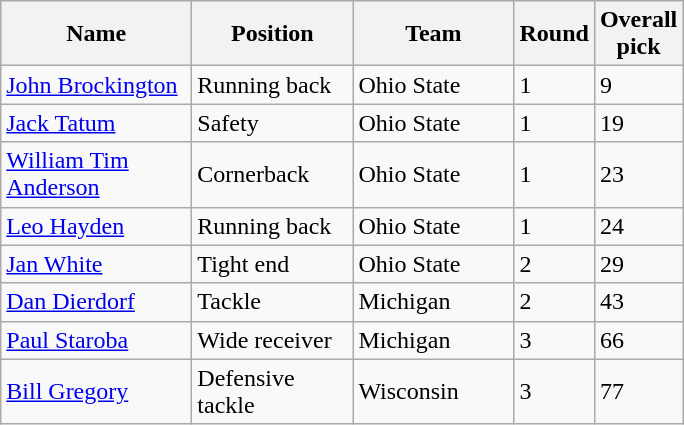<table class="sortable wikitable">
<tr>
<th width="120">Name</th>
<th width="100">Position</th>
<th width="100">Team</th>
<th width="25">Round</th>
<th width="25">Overall pick</th>
</tr>
<tr>
<td><a href='#'>John Brockington</a></td>
<td>Running back</td>
<td>Ohio State</td>
<td>1</td>
<td>9</td>
</tr>
<tr>
<td><a href='#'>Jack Tatum</a></td>
<td>Safety</td>
<td>Ohio State</td>
<td>1</td>
<td>19</td>
</tr>
<tr>
<td><a href='#'>William Tim Anderson</a></td>
<td>Cornerback</td>
<td>Ohio State</td>
<td>1</td>
<td>23</td>
</tr>
<tr>
<td><a href='#'>Leo Hayden</a></td>
<td>Running back</td>
<td>Ohio State</td>
<td>1</td>
<td>24</td>
</tr>
<tr>
<td><a href='#'>Jan White</a></td>
<td>Tight end</td>
<td>Ohio State</td>
<td>2</td>
<td>29</td>
</tr>
<tr>
<td><a href='#'>Dan Dierdorf</a></td>
<td>Tackle</td>
<td>Michigan</td>
<td>2</td>
<td>43</td>
</tr>
<tr>
<td><a href='#'>Paul Staroba</a></td>
<td>Wide receiver</td>
<td>Michigan</td>
<td>3</td>
<td>66</td>
</tr>
<tr>
<td><a href='#'>Bill Gregory</a></td>
<td>Defensive tackle</td>
<td>Wisconsin</td>
<td>3</td>
<td>77</td>
</tr>
</table>
